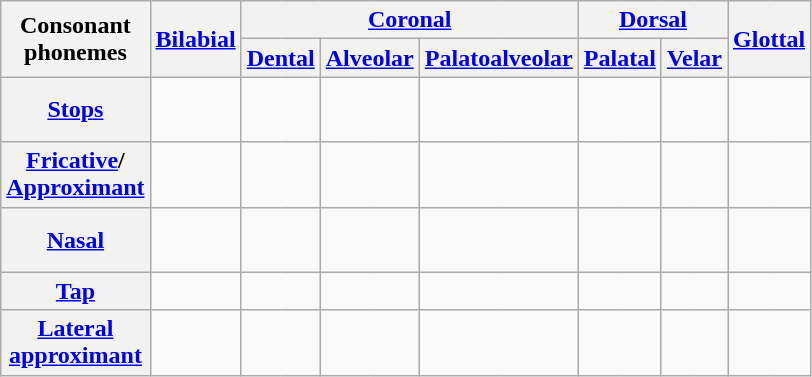<table class="wikitable" style="text-align: center;">
<tr>
<th rowspan="2">Consonant<br>phonemes</th>
<th colspan="2" rowspan="2"><a href='#'>Bilabial</a></th>
<th colspan="6"><a href='#'>Coronal</a></th>
<th colspan="4"><a href='#'>Dorsal</a></th>
<th colspan="2" rowspan="2"><a href='#'>Glottal</a></th>
</tr>
<tr>
<th colspan="2"><a href='#'>Dental</a></th>
<th colspan="2"><a href='#'>Alveolar</a></th>
<th colspan="2"><a href='#'>Palatoalveolar</a></th>
<th colspan="2"><a href='#'>Palatal</a></th>
<th colspan="2"><a href='#'>Velar</a></th>
</tr>
<tr>
<th><a href='#'>Stops</a></th>
<td style="border-right-width: 0;"><br></td>
<td style="border-left-width: 0;"><br></td>
<td style="border-right-width: 0;"><br> </td>
<td style="border-left-width: 0;"><br> </td>
<td style="border-right-width: 0;"> <br></td>
<td style="border-left-width: 0;"> <br></td>
<td style="border-right-width: 0;"> </td>
<td style="border-left-width: 0;"> </td>
<td style="border-right-width: 0;"> <br></td>
<td style="border-left-width: 0;"> <br></td>
<td style="border-right-width: 0;"><br> </td>
<td style="border-left-width: 0;"><br> </td>
<td style="border-right-width: 0;"> </td>
<td style="border-left-width: 0;"> </td>
</tr>
<tr>
<th><a href='#'>Fricative</a>/<br><a href='#'>Approximant</a></th>
<td style="border-right-width: 0;"><br></td>
<td style="border-left-width: 0;"><br></td>
<td style="border-right-width: 0;"> </td>
<td style="border-left-width: 0;"> </td>
<td style="border-right-width: 0;"><br> </td>
<td style="border-left-width: 0;"> </td>
<td style="border-right-width: 0;"> <br></td>
<td style="border-left-width: 0;"> </td>
<td style="border-right-width: 0;"> <br></td>
<td style="border-left-width: 0;"> <br></td>
<td style="border-right-width: 0;"><br> </td>
<td style="border-left-width: 0;"><br> </td>
<td style="border-right-width: 0;"></td>
<td style="border-left-width: 0;"> </td>
</tr>
<tr>
<th><a href='#'>Nasal</a></th>
<td style="border-right-width: 0;"> </td>
<td style="border-left-width: 0;"><br></td>
<td style="border-right-width: 0;"> </td>
<td style="border-left-width: 0;"><br> </td>
<td style="border-right-width: 0;"> </td>
<td style="border-left-width: 0;"> <br></td>
<td style="border-right-width: 0;"> </td>
<td style="border-left-width: 0;"> </td>
<td style="border-right-width: 0;"> </td>
<td style="border-left-width: 0;"> <br></td>
<td style="border-right-width: 0;"> </td>
<td style="border-left-width: 0;"><br> </td>
<td style="border-right-width: 0;"> </td>
<td style="border-left-width: 0;"> </td>
</tr>
<tr>
<th><a href='#'>Tap</a></th>
<td style="border-right-width: 0;"> </td>
<td style="border-left-width: 0;"> </td>
<td style="border-right-width: 0;"> </td>
<td style="border-left-width: 0;"> </td>
<td style="border-right-width: 0;"> </td>
<td style="border-left-width: 0;"><br></td>
<td style="border-right-width: 0;"> </td>
<td style="border-left-width: 0;"> </td>
<td style="border-right-width: 0;"> </td>
<td style="border-left-width: 0;"> </td>
<td style="border-right-width: 0;"> </td>
<td style="border-left-width: 0;"> </td>
<td style="border-right-width: 0;"> </td>
<td style="border-left-width: 0;"> </td>
</tr>
<tr>
<th><a href='#'>Lateral<br>approximant</a></th>
<td style="border-right-width: 0;"> </td>
<td style="border-left-width: 0;"> </td>
<td style="border-right-width: 0;"> </td>
<td style="border-left-width: 0;"><br> </td>
<td style="border-right-width: 0;"> </td>
<td style="border-left-width: 0;"> <br></td>
<td style="border-right-width: 0;"> </td>
<td style="border-left-width: 0;"> </td>
<td style="border-right-width: 0;"> </td>
<td style="border-left-width: 0;"> </td>
<td style="border-right-width: 0;"> </td>
<td style="border-left-width: 0;"> </td>
<td style="border-right-width: 0;"> </td>
<td style="border-left-width: 0;"> </td>
</tr>
</table>
